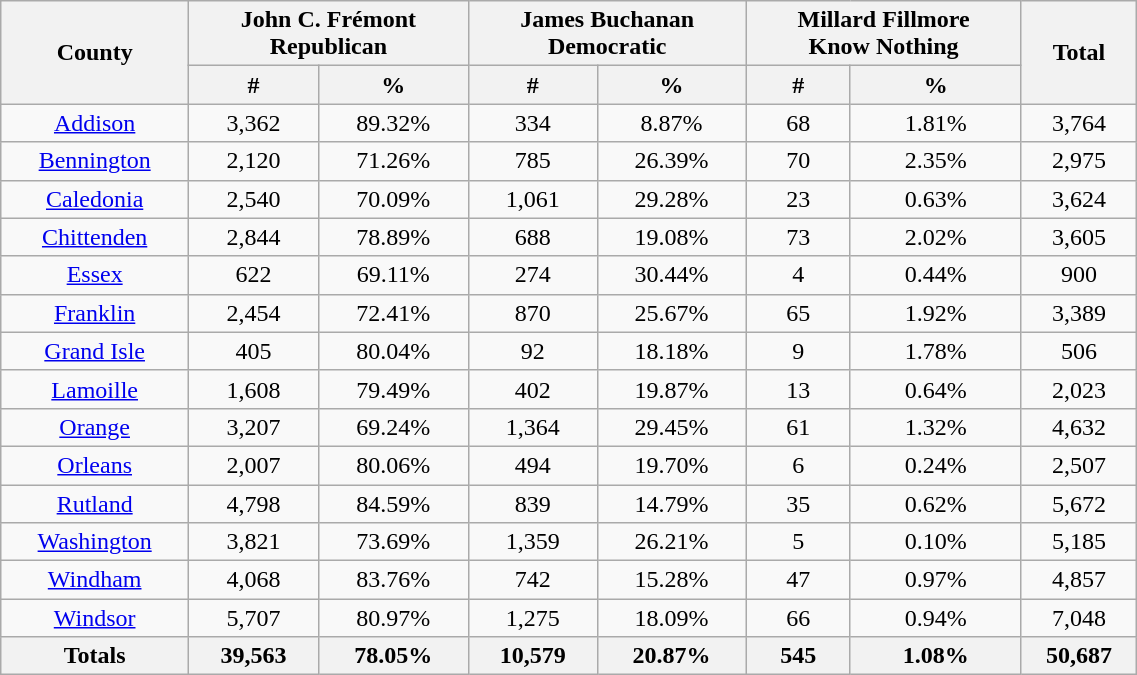<table class="wikitable sortable mw-collapsible mw-collapsed" width="60%" style="text-align:center">
<tr>
<th rowspan="2" style="text-align:center;">County</th>
<th colspan="2" style="text-align:center;">John C. Frémont<br>Republican</th>
<th colspan="2" style="text-align:center;">James Buchanan<br>Democratic</th>
<th colspan="2" style="text-align:center;">Millard Fillmore<br>Know Nothing</th>
<th rowspan="2" style="text-align:center;">Total</th>
</tr>
<tr>
<th data-sort-type="number" style="text-align:center;">#</th>
<th data-sort-type="number" style="text-align:center;">%</th>
<th data-sort-type="number" style="text-align:center;">#</th>
<th data-sort-type="number" style="text-align:center;">%</th>
<th data-sort-type="number" style="text-align:center;">#</th>
<th data-sort-type="number" style="text-align:center;">%</th>
</tr>
<tr style="text-align:center;">
<td><a href='#'>Addison</a></td>
<td>3,362</td>
<td>89.32%</td>
<td>334</td>
<td>8.87%</td>
<td>68</td>
<td>1.81%</td>
<td>3,764</td>
</tr>
<tr style="text-align:center;">
<td><a href='#'>Bennington</a></td>
<td>2,120</td>
<td>71.26%</td>
<td>785</td>
<td>26.39%</td>
<td>70</td>
<td>2.35%</td>
<td>2,975</td>
</tr>
<tr style="text-align:center;">
<td><a href='#'>Caledonia</a></td>
<td>2,540</td>
<td>70.09%</td>
<td>1,061</td>
<td>29.28%</td>
<td>23</td>
<td>0.63%</td>
<td>3,624</td>
</tr>
<tr style="text-align:center;">
<td><a href='#'>Chittenden</a></td>
<td>2,844</td>
<td>78.89%</td>
<td>688</td>
<td>19.08%</td>
<td>73</td>
<td>2.02%</td>
<td>3,605</td>
</tr>
<tr style="text-align:center;">
<td><a href='#'>Essex</a></td>
<td>622</td>
<td>69.11%</td>
<td>274</td>
<td>30.44%</td>
<td>4</td>
<td>0.44%</td>
<td>900</td>
</tr>
<tr style="text-align:center;">
<td><a href='#'>Franklin</a></td>
<td>2,454</td>
<td>72.41%</td>
<td>870</td>
<td>25.67%</td>
<td>65</td>
<td>1.92%</td>
<td>3,389</td>
</tr>
<tr style="text-align:center;">
<td><a href='#'>Grand Isle</a></td>
<td>405</td>
<td>80.04%</td>
<td>92</td>
<td>18.18%</td>
<td>9</td>
<td>1.78%</td>
<td>506</td>
</tr>
<tr style="text-align:center;">
<td><a href='#'>Lamoille</a></td>
<td>1,608</td>
<td>79.49%</td>
<td>402</td>
<td>19.87%</td>
<td>13</td>
<td>0.64%</td>
<td>2,023</td>
</tr>
<tr style="text-align:center;">
<td><a href='#'>Orange</a></td>
<td>3,207</td>
<td>69.24%</td>
<td>1,364</td>
<td>29.45%</td>
<td>61</td>
<td>1.32%</td>
<td>4,632</td>
</tr>
<tr style="text-align:center;">
<td><a href='#'>Orleans</a></td>
<td>2,007</td>
<td>80.06%</td>
<td>494</td>
<td>19.70%</td>
<td>6</td>
<td>0.24%</td>
<td>2,507</td>
</tr>
<tr style="text-align:center;">
<td><a href='#'>Rutland</a></td>
<td>4,798</td>
<td>84.59%</td>
<td>839</td>
<td>14.79%</td>
<td>35</td>
<td>0.62%</td>
<td>5,672</td>
</tr>
<tr style="text-align:center;">
<td><a href='#'>Washington</a></td>
<td>3,821</td>
<td>73.69%</td>
<td>1,359</td>
<td>26.21%</td>
<td>5</td>
<td>0.10%</td>
<td>5,185</td>
</tr>
<tr style="text-align:center;">
<td><a href='#'>Windham</a></td>
<td>4,068</td>
<td>83.76%</td>
<td>742</td>
<td>15.28%</td>
<td>47</td>
<td>0.97%</td>
<td>4,857</td>
</tr>
<tr style="text-align:center;">
<td><a href='#'>Windsor</a></td>
<td>5,707</td>
<td>80.97%</td>
<td>1,275</td>
<td>18.09%</td>
<td>66</td>
<td>0.94%</td>
<td>7,048</td>
</tr>
<tr>
<th>Totals</th>
<th>39,563</th>
<th>78.05%</th>
<th>10,579</th>
<th>20.87%</th>
<th>545</th>
<th>1.08%</th>
<th>50,687</th>
</tr>
</table>
